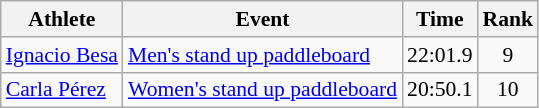<table class=wikitable style=font-size:90%;text-align:center>
<tr>
<th>Athlete</th>
<th>Event</th>
<th>Time</th>
<th>Rank</th>
</tr>
<tr>
<td style="text-align:left"><a href='#'>Ignacio Besa</a></td>
<td style="text-align:left"><a href='#'>Men's stand up paddleboard</a></td>
<td>22:01.9</td>
<td>9</td>
</tr>
<tr>
<td style="text-align:left"><a href='#'>Carla Pérez</a></td>
<td style="text-align:left"><a href='#'>Women's stand up paddleboard</a></td>
<td>20:50.1</td>
<td>10</td>
</tr>
</table>
